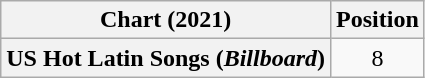<table class="wikitable plainrowheaders" style="text-align:center">
<tr>
<th scope="col">Chart (2021)</th>
<th scope="col">Position</th>
</tr>
<tr>
<th scope="row">US Hot Latin Songs (<em>Billboard</em>)</th>
<td>8</td>
</tr>
</table>
